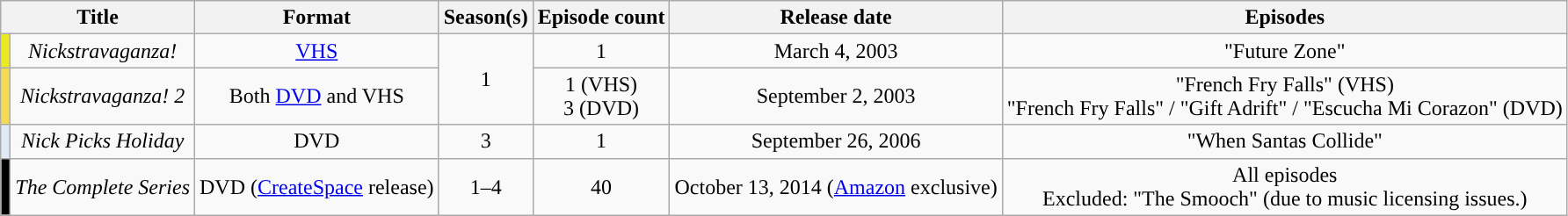<table class="wikitable" style="text-align: center;">
<tr>
<th colspan=2>Title</th>
<th>Format</th>
<th>Season(s)</th>
<th>Episode count</th>
<th>Release date</th>
<th>Episodes</th>
</tr>
<tr>
<td style="background:#eaec1f"></td>
<td><em>Nickstravaganza!</em></td>
<td><a href='#'>VHS</a></td>
<td rowspan=2>1</td>
<td>1</td>
<td>March 4, 2003</td>
<td>"Future Zone"</td>
</tr>
<tr>
<td style="background:#f5da55"></td>
<td><em>Nickstravaganza! 2</em></td>
<td>Both <a href='#'>DVD</a> and VHS</td>
<td>1 (VHS)<br>3 (DVD)</td>
<td>September 2, 2003</td>
<td>"French Fry Falls" (VHS)<br>"French Fry Falls" / "Gift Adrift" / "Escucha Mi Corazon" (DVD)</td>
</tr>
<tr>
<td style="background:#e1ebf7"></td>
<td><em>Nick Picks Holiday</em></td>
<td>DVD</td>
<td>3</td>
<td>1</td>
<td>September 26, 2006</td>
<td>"When Santas Collide"</td>
</tr>
<tr>
<td style="background:#000;"></td>
<td><em>The Complete Series</em></td>
<td>DVD (<a href='#'>CreateSpace</a> release)</td>
<td>1–4</td>
<td>40</td>
<td>October 13, 2014 (<a href='#'>Amazon</a> exclusive)</td>
<td>All episodes<br>Excluded: "The Smooch" (due to music licensing issues.)</td>
</tr>
</table>
